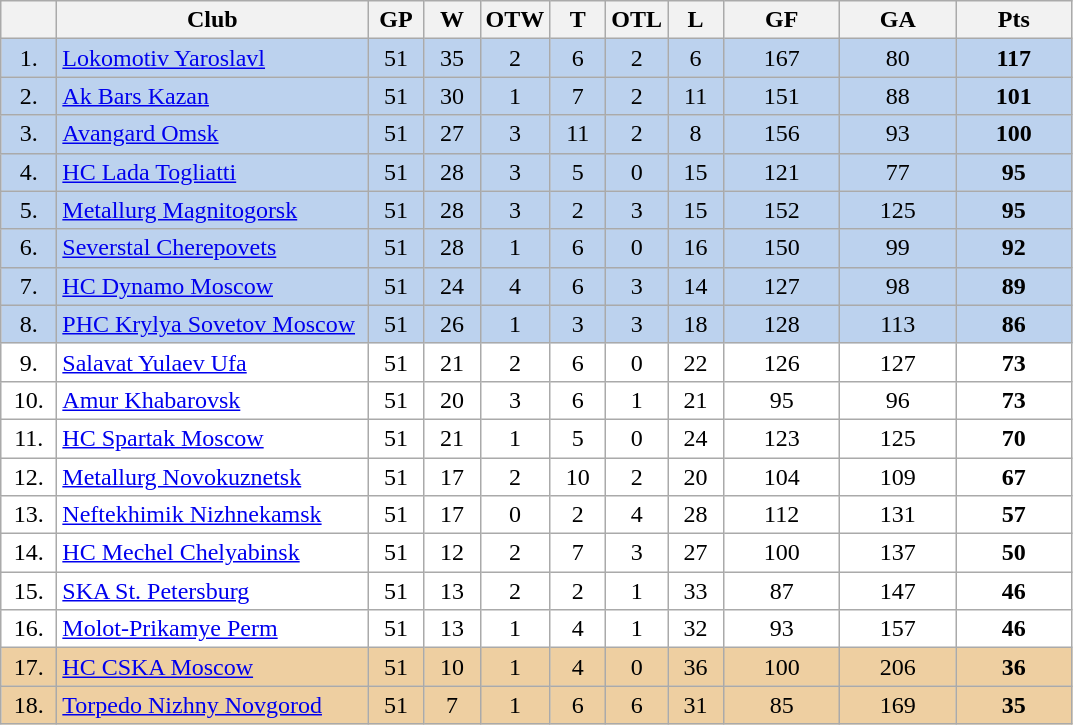<table class="wikitable">
<tr>
<th width="30"></th>
<th width="200">Club</th>
<th width="30">GP</th>
<th width="30">W</th>
<th width="30">OTW</th>
<th width="30">T</th>
<th width="30">OTL</th>
<th width="30">L</th>
<th width="70">GF</th>
<th width="70">GA</th>
<th width="70">Pts</th>
</tr>
<tr bgcolor="#BCD2EE" align="center">
<td>1.</td>
<td align="left"><a href='#'>Lokomotiv Yaroslavl</a></td>
<td>51</td>
<td>35</td>
<td>2</td>
<td>6</td>
<td>2</td>
<td>6</td>
<td>167</td>
<td>80</td>
<td><strong>117</strong></td>
</tr>
<tr bgcolor="#BCD2EE" align="center">
<td>2.</td>
<td align="left"><a href='#'>Ak Bars Kazan</a></td>
<td>51</td>
<td>30</td>
<td>1</td>
<td>7</td>
<td>2</td>
<td>11</td>
<td>151</td>
<td>88</td>
<td><strong>101</strong></td>
</tr>
<tr bgcolor="#BCD2EE" align="center">
<td>3.</td>
<td align="left"><a href='#'>Avangard Omsk</a></td>
<td>51</td>
<td>27</td>
<td>3</td>
<td>11</td>
<td>2</td>
<td>8</td>
<td>156</td>
<td>93</td>
<td><strong>100</strong></td>
</tr>
<tr bgcolor="#BCD2EE" align="center">
<td>4.</td>
<td align="left"><a href='#'>HC Lada Togliatti</a></td>
<td>51</td>
<td>28</td>
<td>3</td>
<td>5</td>
<td>0</td>
<td>15</td>
<td>121</td>
<td>77</td>
<td><strong>95</strong></td>
</tr>
<tr bgcolor="#BCD2EE" align="center">
<td>5.</td>
<td align="left"><a href='#'>Metallurg Magnitogorsk</a></td>
<td>51</td>
<td>28</td>
<td>3</td>
<td>2</td>
<td>3</td>
<td>15</td>
<td>152</td>
<td>125</td>
<td><strong>95</strong></td>
</tr>
<tr bgcolor="#BCD2EE" align="center">
<td>6.</td>
<td align="left"><a href='#'>Severstal Cherepovets</a></td>
<td>51</td>
<td>28</td>
<td>1</td>
<td>6</td>
<td>0</td>
<td>16</td>
<td>150</td>
<td>99</td>
<td><strong>92</strong></td>
</tr>
<tr bgcolor="#BCD2EE" align="center">
<td>7.</td>
<td align="left"><a href='#'>HC Dynamo Moscow</a></td>
<td>51</td>
<td>24</td>
<td>4</td>
<td>6</td>
<td>3</td>
<td>14</td>
<td>127</td>
<td>98</td>
<td><strong>89</strong></td>
</tr>
<tr bgcolor="#BCD2EE" align="center">
<td>8.</td>
<td align="left"><a href='#'>PHC Krylya Sovetov Moscow</a></td>
<td>51</td>
<td>26</td>
<td>1</td>
<td>3</td>
<td>3</td>
<td>18</td>
<td>128</td>
<td>113</td>
<td><strong>86</strong></td>
</tr>
<tr bgcolor="#FFFFFF" align="center">
<td>9.</td>
<td align="left"><a href='#'>Salavat Yulaev Ufa</a></td>
<td>51</td>
<td>21</td>
<td>2</td>
<td>6</td>
<td>0</td>
<td>22</td>
<td>126</td>
<td>127</td>
<td><strong>73</strong></td>
</tr>
<tr bgcolor="#FFFFFF" align="center">
<td>10.</td>
<td align="left"><a href='#'>Amur Khabarovsk</a></td>
<td>51</td>
<td>20</td>
<td>3</td>
<td>6</td>
<td>1</td>
<td>21</td>
<td>95</td>
<td>96</td>
<td><strong>73</strong></td>
</tr>
<tr bgcolor="#FFFFFF" align="center">
<td>11.</td>
<td align="left"><a href='#'>HC Spartak Moscow</a></td>
<td>51</td>
<td>21</td>
<td>1</td>
<td>5</td>
<td>0</td>
<td>24</td>
<td>123</td>
<td>125</td>
<td><strong>70</strong></td>
</tr>
<tr bgcolor="#FFFFFF" align="center">
<td>12.</td>
<td align="left"><a href='#'>Metallurg Novokuznetsk</a></td>
<td>51</td>
<td>17</td>
<td>2</td>
<td>10</td>
<td>2</td>
<td>20</td>
<td>104</td>
<td>109</td>
<td><strong>67</strong></td>
</tr>
<tr bgcolor="#FFFFFF" align="center">
<td>13.</td>
<td align="left"><a href='#'>Neftekhimik Nizhnekamsk</a></td>
<td>51</td>
<td>17</td>
<td>0</td>
<td>2</td>
<td>4</td>
<td>28</td>
<td>112</td>
<td>131</td>
<td><strong>57</strong></td>
</tr>
<tr bgcolor="#FFFFFF" align="center">
<td>14.</td>
<td align="left"><a href='#'>HC Mechel Chelyabinsk</a></td>
<td>51</td>
<td>12</td>
<td>2</td>
<td>7</td>
<td>3</td>
<td>27</td>
<td>100</td>
<td>137</td>
<td><strong>50</strong></td>
</tr>
<tr bgcolor="#FFFFFF" align="center">
<td>15.</td>
<td align="left"><a href='#'>SKA St. Petersburg</a></td>
<td>51</td>
<td>13</td>
<td>2</td>
<td>2</td>
<td>1</td>
<td>33</td>
<td>87</td>
<td>147</td>
<td><strong>46</strong></td>
</tr>
<tr bgcolor="#FFFFFF" align="center">
<td>16.</td>
<td align="left"><a href='#'>Molot-Prikamye Perm</a></td>
<td>51</td>
<td>13</td>
<td>1</td>
<td>4</td>
<td>1</td>
<td>32</td>
<td>93</td>
<td>157</td>
<td><strong>46</strong></td>
</tr>
<tr bgcolor="#EECFA1" align="center">
<td>17.</td>
<td align="left"><a href='#'>HC CSKA Moscow</a></td>
<td>51</td>
<td>10</td>
<td>1</td>
<td>4</td>
<td>0</td>
<td>36</td>
<td>100</td>
<td>206</td>
<td><strong>36</strong></td>
</tr>
<tr bgcolor="#EECFA1" align="center">
<td>18.</td>
<td align="left"><a href='#'>Torpedo Nizhny Novgorod</a></td>
<td>51</td>
<td>7</td>
<td>1</td>
<td>6</td>
<td>6</td>
<td>31</td>
<td>85</td>
<td>169</td>
<td><strong>35</strong></td>
</tr>
</table>
